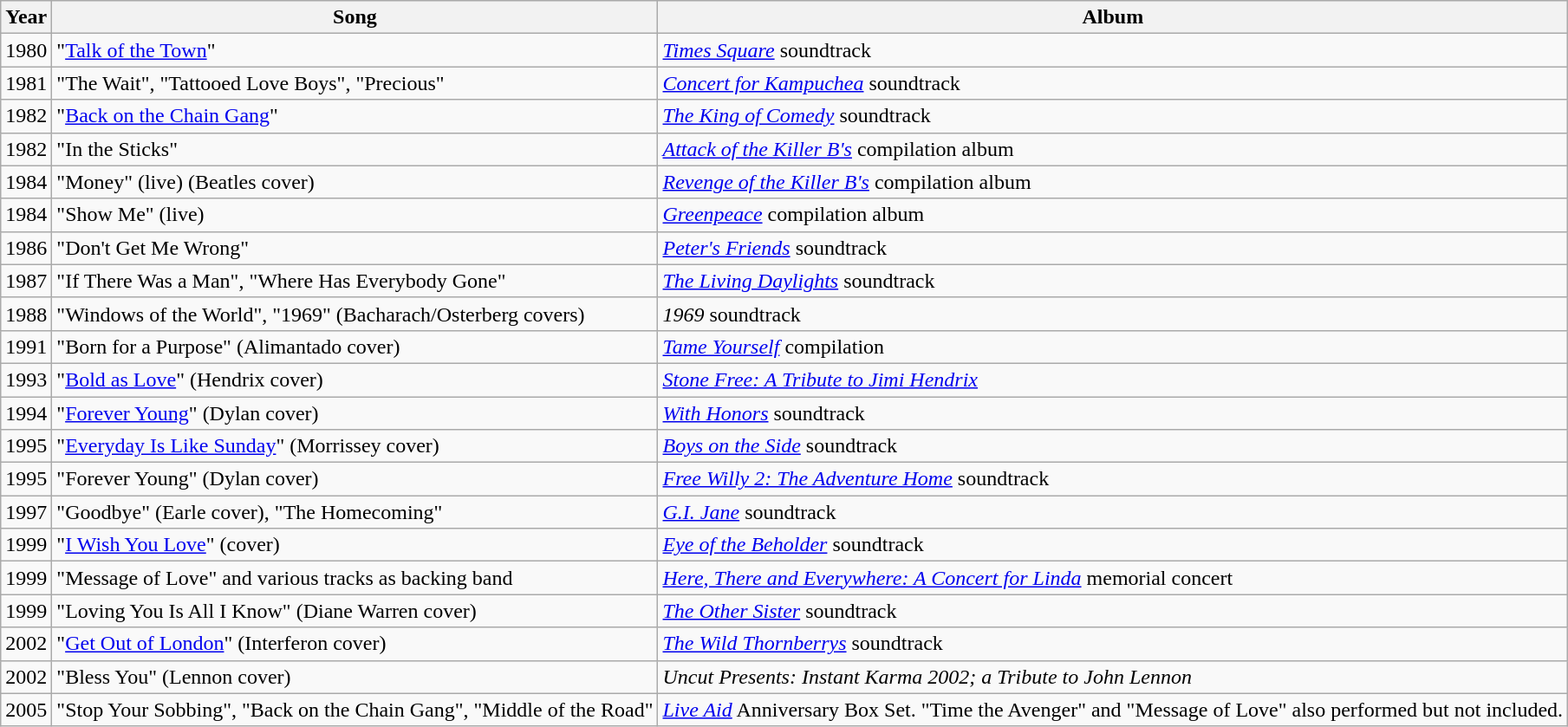<table class="wikitable">
<tr>
<th>Year</th>
<th>Song</th>
<th>Album</th>
</tr>
<tr>
<td>1980</td>
<td>"<a href='#'>Talk of the Town</a>"</td>
<td><em><a href='#'>Times Square</a></em> soundtrack</td>
</tr>
<tr>
<td>1981</td>
<td>"The Wait", "Tattooed Love Boys", "Precious"</td>
<td><em><a href='#'>Concert for Kampuchea</a></em> soundtrack</td>
</tr>
<tr>
<td>1982</td>
<td>"<a href='#'>Back on the Chain Gang</a>"</td>
<td><em><a href='#'>The King of Comedy</a></em> soundtrack</td>
</tr>
<tr>
<td>1982</td>
<td>"In the Sticks"</td>
<td><em><a href='#'>Attack of the Killer B's</a></em> compilation album</td>
</tr>
<tr>
<td>1984</td>
<td>"Money" (live) (Beatles cover)</td>
<td><em><a href='#'>Revenge of the Killer B's</a></em> compilation album</td>
</tr>
<tr>
<td>1984</td>
<td>"Show Me" (live)</td>
<td><em><a href='#'>Greenpeace</a></em> compilation album</td>
</tr>
<tr>
<td>1986</td>
<td>"Don't Get Me Wrong"</td>
<td><em><a href='#'>Peter's Friends</a></em> soundtrack</td>
</tr>
<tr>
<td>1987</td>
<td>"If There Was a Man", "Where Has Everybody Gone"</td>
<td><em><a href='#'>The Living Daylights</a></em> soundtrack</td>
</tr>
<tr>
<td>1988</td>
<td>"Windows of the World", "1969" (Bacharach/Osterberg covers)</td>
<td><em>1969</em> soundtrack</td>
</tr>
<tr>
<td>1991</td>
<td>"Born for a Purpose" (Alimantado cover)</td>
<td><em><a href='#'>Tame Yourself</a></em> compilation</td>
</tr>
<tr>
<td>1993</td>
<td>"<a href='#'>Bold as Love</a>" (Hendrix cover)</td>
<td><em><a href='#'>Stone Free: A Tribute to Jimi Hendrix</a></em></td>
</tr>
<tr>
<td>1994</td>
<td>"<a href='#'>Forever Young</a>" (Dylan cover)</td>
<td><em><a href='#'>With Honors</a></em> soundtrack</td>
</tr>
<tr>
<td>1995</td>
<td>"<a href='#'>Everyday Is Like Sunday</a>" (Morrissey cover)</td>
<td><em><a href='#'>Boys on the Side</a></em> soundtrack</td>
</tr>
<tr>
<td>1995</td>
<td>"Forever Young" (Dylan cover)</td>
<td><em><a href='#'>Free Willy 2: The Adventure Home</a></em> soundtrack</td>
</tr>
<tr>
<td>1997</td>
<td>"Goodbye" (Earle cover), "The Homecoming"</td>
<td><em><a href='#'>G.I. Jane</a></em> soundtrack</td>
</tr>
<tr>
<td>1999</td>
<td>"<a href='#'>I Wish You Love</a>" (cover)</td>
<td><em><a href='#'>Eye of the Beholder</a></em> soundtrack</td>
</tr>
<tr>
<td>1999</td>
<td>"Message of Love" and various tracks as backing band</td>
<td><em><a href='#'>Here, There and Everywhere: A Concert for Linda</a></em> memorial concert</td>
</tr>
<tr>
<td>1999</td>
<td>"Loving You Is All I Know" (Diane Warren cover)</td>
<td><em><a href='#'>The Other Sister</a></em> soundtrack</td>
</tr>
<tr>
<td>2002</td>
<td>"<a href='#'>Get Out of London</a>" (Interferon cover)</td>
<td><em><a href='#'>The Wild Thornberrys</a></em> soundtrack</td>
</tr>
<tr>
<td>2002</td>
<td>"Bless You" (Lennon cover)</td>
<td><em>Uncut Presents: Instant Karma 2002; a Tribute to John Lennon</em></td>
</tr>
<tr>
<td>2005</td>
<td>"Stop Your Sobbing", "Back on the Chain Gang", "Middle of the Road"</td>
<td><em><a href='#'>Live Aid</a></em> Anniversary Box Set. "Time the Avenger" and "Message of Love" also performed but not included.</td>
</tr>
</table>
